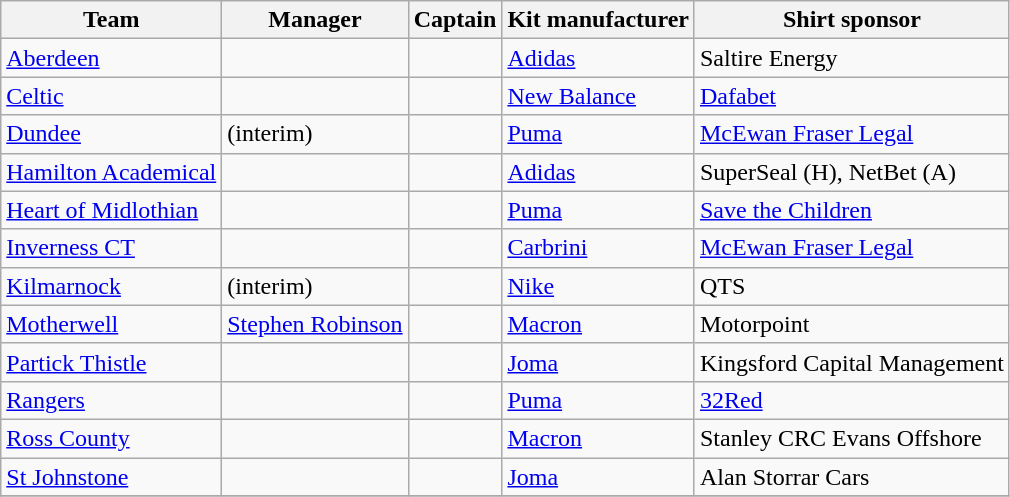<table class="wikitable sortable">
<tr>
<th>Team</th>
<th>Manager</th>
<th>Captain</th>
<th>Kit manufacturer</th>
<th>Shirt sponsor</th>
</tr>
<tr>
<td><a href='#'>Aberdeen</a></td>
<td> </td>
<td> </td>
<td><a href='#'>Adidas</a></td>
<td>Saltire Energy</td>
</tr>
<tr>
<td><a href='#'>Celtic</a></td>
<td> </td>
<td> </td>
<td><a href='#'>New Balance</a></td>
<td><a href='#'>Dafabet</a></td>
</tr>
<tr>
<td><a href='#'>Dundee</a></td>
<td>  (interim)</td>
<td> </td>
<td><a href='#'>Puma</a></td>
<td><a href='#'>McEwan Fraser Legal</a></td>
</tr>
<tr>
<td><a href='#'>Hamilton Academical</a></td>
<td> </td>
<td> </td>
<td><a href='#'>Adidas</a></td>
<td>SuperSeal (H), NetBet (A)</td>
</tr>
<tr>
<td><a href='#'>Heart of Midlothian</a></td>
<td> </td>
<td> </td>
<td><a href='#'>Puma</a></td>
<td><a href='#'>Save the Children</a></td>
</tr>
<tr>
<td><a href='#'>Inverness CT</a></td>
<td> </td>
<td> </td>
<td><a href='#'>Carbrini</a></td>
<td><a href='#'>McEwan Fraser Legal</a></td>
</tr>
<tr>
<td><a href='#'>Kilmarnock</a></td>
<td>  (interim)</td>
<td> </td>
<td><a href='#'>Nike</a></td>
<td>QTS</td>
</tr>
<tr>
<td><a href='#'>Motherwell</a></td>
<td> <a href='#'>Stephen Robinson</a></td>
<td> </td>
<td><a href='#'>Macron</a></td>
<td>Motorpoint</td>
</tr>
<tr>
<td><a href='#'>Partick Thistle</a></td>
<td> </td>
<td> </td>
<td><a href='#'>Joma</a></td>
<td>Kingsford Capital Management</td>
</tr>
<tr>
<td><a href='#'>Rangers</a></td>
<td> </td>
<td> </td>
<td><a href='#'>Puma</a></td>
<td><a href='#'>32Red</a></td>
</tr>
<tr>
<td><a href='#'>Ross County</a></td>
<td> </td>
<td> </td>
<td><a href='#'>Macron</a></td>
<td>Stanley CRC Evans Offshore</td>
</tr>
<tr>
<td><a href='#'>St Johnstone</a></td>
<td> </td>
<td> </td>
<td><a href='#'>Joma</a></td>
<td>Alan Storrar Cars</td>
</tr>
<tr>
</tr>
</table>
